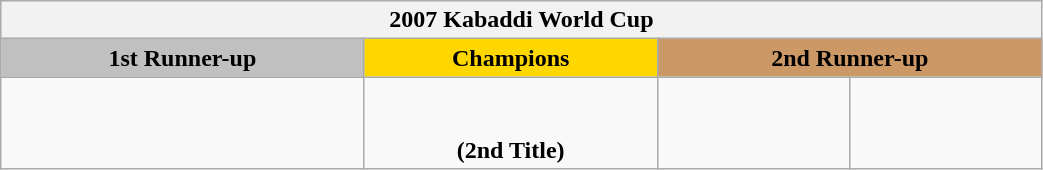<table class="wikitable" width=55%; style="text-align:center;">
<tr>
<th colspan="4">2007 Kabaddi World Cup</th>
</tr>
<tr>
<td style="background:silver;"><strong>1st Runner-up</strong></td>
<td style="background:gold;"><strong>Champions</strong></td>
<td colspan="4" style="background:#c96;"><strong>2nd Runner-up</strong></td>
</tr>
<tr>
<td></td>
<td><br><br><strong>(2nd Title)</strong></td>
<td></td>
<td></td>
</tr>
</table>
